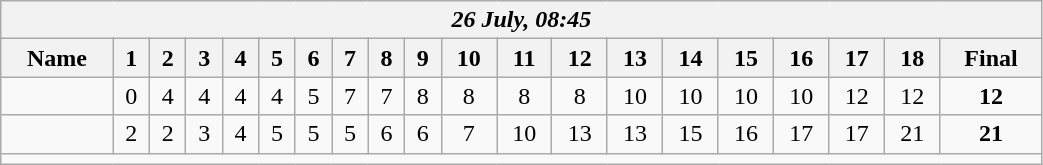<table class=wikitable style="text-align:center; width: 55%">
<tr>
<th colspan=20><em>26 July, 08:45</em></th>
</tr>
<tr>
<th>Name</th>
<th>1</th>
<th>2</th>
<th>3</th>
<th>4</th>
<th>5</th>
<th>6</th>
<th>7</th>
<th>8</th>
<th>9</th>
<th>10</th>
<th>11</th>
<th>12</th>
<th>13</th>
<th>14</th>
<th>15</th>
<th>16</th>
<th>17</th>
<th>18</th>
<th>Final</th>
</tr>
<tr>
<td align=left></td>
<td>0</td>
<td>4</td>
<td>4</td>
<td>4</td>
<td>4</td>
<td>5</td>
<td>7</td>
<td>7</td>
<td>8</td>
<td>8</td>
<td>8</td>
<td>8</td>
<td>10</td>
<td>10</td>
<td>10</td>
<td>10</td>
<td>12</td>
<td>12</td>
<td><strong>12</strong></td>
</tr>
<tr>
<td align=left><strong></strong></td>
<td>2</td>
<td>2</td>
<td>3</td>
<td>4</td>
<td>5</td>
<td>5</td>
<td>5</td>
<td>6</td>
<td>6</td>
<td>7</td>
<td>10</td>
<td>13</td>
<td>13</td>
<td>15</td>
<td>16</td>
<td>17</td>
<td>17</td>
<td>21</td>
<td><strong>21</strong></td>
</tr>
<tr>
<td colspan=20></td>
</tr>
</table>
